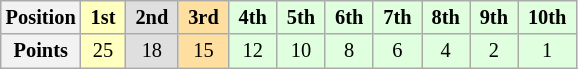<table class="wikitable" style="font-size:85%; text-align:center">
<tr>
<th>Position</th>
<td style="background:#ffffbf;"> <strong>1st</strong> </td>
<td style="background:#dfdfdf;"> <strong>2nd</strong> </td>
<td style="background:#ffdf9f;"> <strong>3rd</strong> </td>
<td style="background:#dfffdf;"> <strong>4th</strong> </td>
<td style="background:#dfffdf;"> <strong>5th</strong> </td>
<td style="background:#dfffdf;"> <strong>6th</strong> </td>
<td style="background:#dfffdf;"> <strong>7th</strong> </td>
<td style="background:#dfffdf;"> <strong>8th</strong> </td>
<td style="background:#dfffdf;"> <strong>9th</strong> </td>
<td style="background:#dfffdf;"> <strong>10th</strong> </td>
</tr>
<tr>
<th>Points</th>
<td style="background:#ffffbf;">25</td>
<td style="background:#dfdfdf;">18</td>
<td style="background:#ffdf9f;">15</td>
<td style="background:#dfffdf;">12</td>
<td style="background:#dfffdf;">10</td>
<td style="background:#dfffdf;">8</td>
<td style="background:#dfffdf;">6</td>
<td style="background:#dfffdf;">4</td>
<td style="background:#dfffdf;">2</td>
<td style="background:#dfffdf;">1</td>
</tr>
</table>
